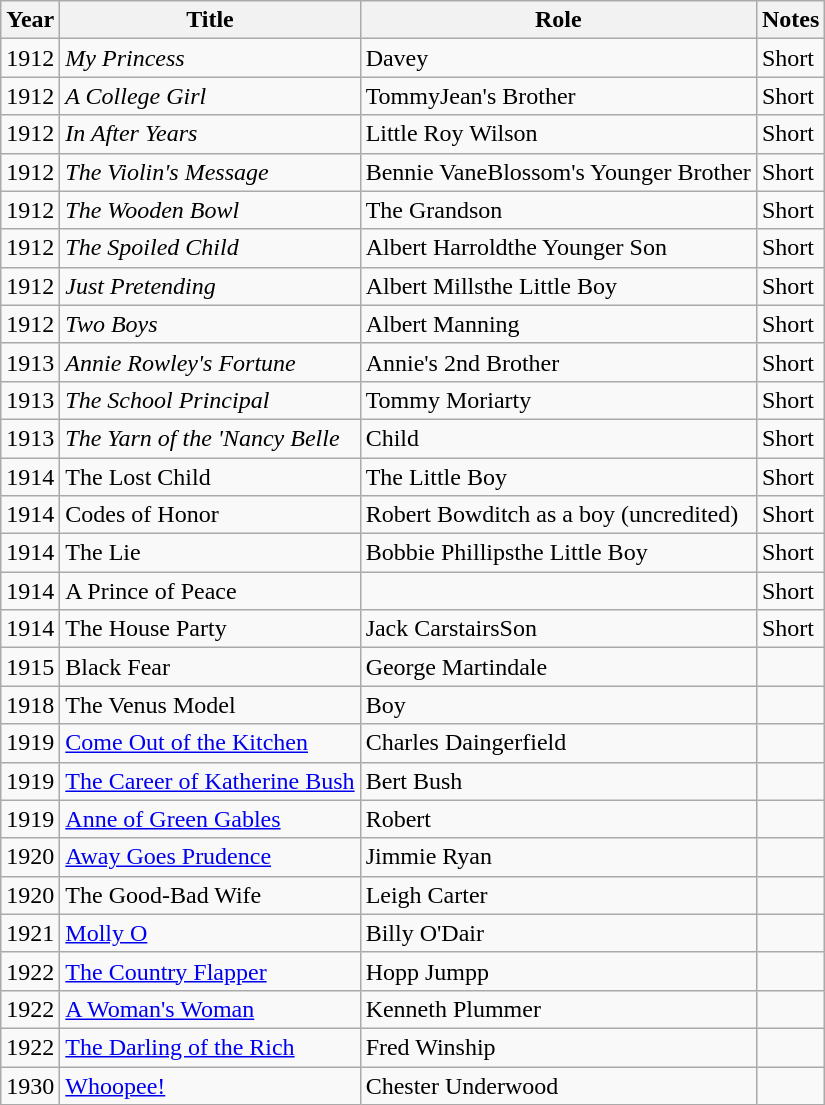<table class="wikitable">
<tr>
<th>Year</th>
<th>Title</th>
<th>Role</th>
<th>Notes</th>
</tr>
<tr>
<td>1912</td>
<td><em>My Princess </em></td>
<td>Davey</td>
<td>Short</td>
</tr>
<tr>
<td>1912</td>
<td><em>A College Girl </em></td>
<td>TommyJean's Brother</td>
<td>Short</td>
</tr>
<tr>
<td>1912</td>
<td><em>In After Years</em></td>
<td>Little Roy Wilson</td>
<td>Short</td>
</tr>
<tr>
<td>1912</td>
<td><em>The Violin's Message</em></td>
<td>Bennie VaneBlossom's Younger Brother</td>
<td>Short</td>
</tr>
<tr>
<td>1912</td>
<td><em>The Wooden Bowl</em></td>
<td>The Grandson</td>
<td>Short</td>
</tr>
<tr>
<td>1912</td>
<td><em>The Spoiled Child</em></td>
<td>Albert Harroldthe Younger Son</td>
<td>Short</td>
</tr>
<tr>
<td>1912</td>
<td><em>Just Pretending</em></td>
<td>Albert Millsthe Little Boy</td>
<td>Short</td>
</tr>
<tr>
<td>1912</td>
<td><em>Two Boys</em></td>
<td>Albert Manning</td>
<td>Short</td>
</tr>
<tr>
<td>1913</td>
<td><em>Annie Rowley's Fortune</em></td>
<td>Annie's 2nd Brother</td>
<td>Short</td>
</tr>
<tr>
<td>1913</td>
<td><em>The School Principal</em></td>
<td>Tommy Moriarty</td>
<td>Short</td>
</tr>
<tr>
<td>1913</td>
<td><em>The Yarn of the 'Nancy Belle<strong></td>
<td>Child</td>
<td>Short</td>
</tr>
<tr>
<td>1914</td>
<td></em>The Lost Child<em></td>
<td>The Little Boy</td>
<td>Short</td>
</tr>
<tr>
<td>1914</td>
<td></em>Codes of Honor<em></td>
<td>Robert Bowditch as a boy (uncredited)</td>
<td>Short</td>
</tr>
<tr>
<td>1914</td>
<td></em>The Lie<em></td>
<td>Bobbie Phillipsthe Little Boy</td>
<td>Short</td>
</tr>
<tr>
<td>1914</td>
<td></em>A Prince of Peace<em></td>
<td></td>
<td>Short</td>
</tr>
<tr>
<td>1914</td>
<td></em>The House Party<em></td>
<td>Jack CarstairsSon</td>
<td>Short</td>
</tr>
<tr>
<td>1915</td>
<td></em>Black Fear<em></td>
<td>George Martindale</td>
<td></td>
</tr>
<tr>
<td>1918</td>
<td></em>The Venus Model<em></td>
<td>Boy</td>
<td></td>
</tr>
<tr>
<td>1919</td>
<td></em><a href='#'>Come Out of the Kitchen</a><em></td>
<td>Charles Daingerfield</td>
<td></td>
</tr>
<tr>
<td>1919</td>
<td></em><a href='#'>The Career of Katherine Bush</a><em></td>
<td>Bert Bush</td>
<td></td>
</tr>
<tr>
<td>1919</td>
<td></em><a href='#'>Anne of Green Gables</a><em></td>
<td>Robert</td>
<td></td>
</tr>
<tr>
<td>1920</td>
<td></em><a href='#'>Away Goes Prudence</a><em></td>
<td>Jimmie Ryan</td>
<td></td>
</tr>
<tr>
<td>1920</td>
<td></em>The Good-Bad Wife<em></td>
<td>Leigh Carter</td>
<td></td>
</tr>
<tr>
<td>1921</td>
<td></em><a href='#'>Molly O</a><em></td>
<td>Billy O'Dair</td>
<td></td>
</tr>
<tr>
<td>1922</td>
<td></em><a href='#'>The Country Flapper</a><em></td>
<td>Hopp Jumpp</td>
<td></td>
</tr>
<tr>
<td>1922</td>
<td></em><a href='#'>A Woman's Woman</a><em></td>
<td>Kenneth Plummer</td>
<td></td>
</tr>
<tr>
<td>1922</td>
<td></em><a href='#'>The Darling of the Rich</a><em></td>
<td>Fred Winship</td>
<td></td>
</tr>
<tr>
<td>1930</td>
<td></em><a href='#'>Whoopee!</a><em></td>
<td>Chester Underwood</td>
<td></td>
</tr>
</table>
